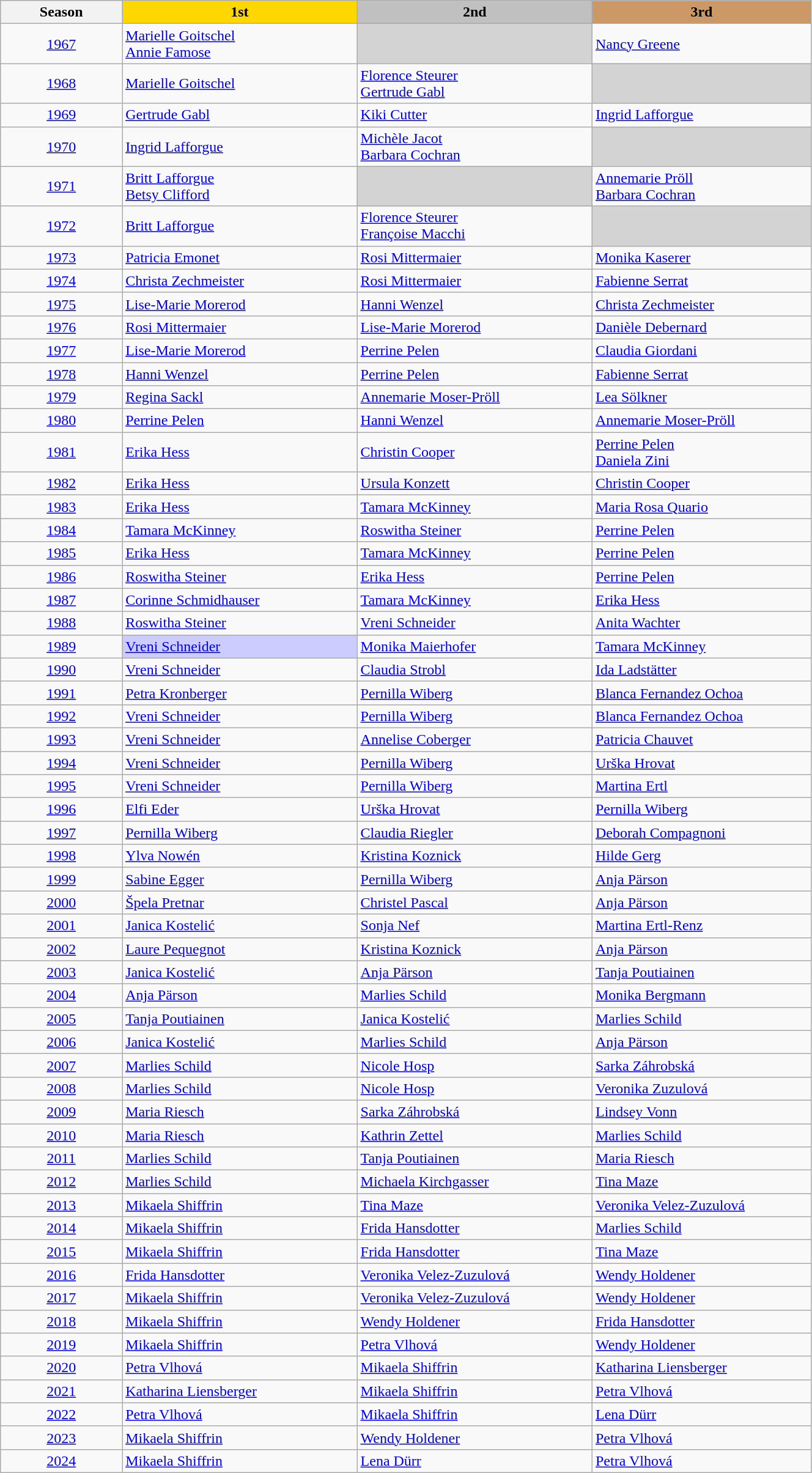<table class="wikitable" width=70% style="font-size:100%; style="text-align:left;">
<tr style="background-color:#EDEDED;">
<th style="background: hintergrundfarbe6; width:15%">Season</th>
<th style="background:    gold; width:29%">1st</th>
<th style="background:  silver; width:29%">2nd</th>
<th style="background: #CC9966; width:29%">3rd</th>
</tr>
<tr>
<td align=center><a href='#'>1967</a></td>
<td> <a href='#'>Marielle Goitschel</a><br> <a href='#'>Annie Famose</a></td>
<td bgcolor=lightgrey></td>
<td> <a href='#'>Nancy Greene</a></td>
</tr>
<tr>
<td align=center><a href='#'>1968</a></td>
<td> <a href='#'>Marielle Goitschel</a></td>
<td> <a href='#'>Florence Steurer</a><br> <a href='#'>Gertrude Gabl</a></td>
<td bgcolor=lightgrey></td>
</tr>
<tr>
<td align=center><a href='#'>1969</a></td>
<td> <a href='#'>Gertrude Gabl</a></td>
<td> <a href='#'>Kiki Cutter</a></td>
<td> <a href='#'>Ingrid Lafforgue</a></td>
</tr>
<tr>
<td align=center><a href='#'>1970</a></td>
<td> <a href='#'>Ingrid Lafforgue</a></td>
<td> <a href='#'>Michèle Jacot</a><br> <a href='#'>Barbara Cochran</a></td>
<td bgcolor=lightgrey></td>
</tr>
<tr>
<td align=center><a href='#'>1971</a></td>
<td> <a href='#'>Britt Lafforgue</a><br> <a href='#'>Betsy Clifford</a></td>
<td bgcolor=lightgrey></td>
<td> <a href='#'>Annemarie Pröll</a><br> <a href='#'>Barbara Cochran</a></td>
</tr>
<tr>
<td align=center><a href='#'>1972</a></td>
<td> <a href='#'>Britt Lafforgue</a></td>
<td> <a href='#'>Florence Steurer</a><br> <a href='#'>Françoise Macchi</a></td>
<td bgcolor=lightgrey></td>
</tr>
<tr>
<td align=center><a href='#'>1973</a></td>
<td> <a href='#'>Patricia Emonet</a></td>
<td> <a href='#'>Rosi Mittermaier</a></td>
<td> <a href='#'>Monika Kaserer</a></td>
</tr>
<tr>
<td align=center><a href='#'>1974</a></td>
<td> <a href='#'>Christa Zechmeister</a></td>
<td> <a href='#'>Rosi Mittermaier</a></td>
<td> <a href='#'>Fabienne Serrat</a></td>
</tr>
<tr>
<td align=center><a href='#'>1975</a></td>
<td> <a href='#'>Lise-Marie Morerod</a></td>
<td> <a href='#'>Hanni Wenzel</a></td>
<td> <a href='#'>Christa Zechmeister</a></td>
</tr>
<tr>
<td align=center><a href='#'>1976</a></td>
<td> <a href='#'>Rosi Mittermaier</a></td>
<td> <a href='#'>Lise-Marie Morerod</a></td>
<td> <a href='#'>Danièle Debernard</a></td>
</tr>
<tr>
<td align=center><a href='#'>1977</a></td>
<td> <a href='#'>Lise-Marie Morerod</a></td>
<td> <a href='#'>Perrine Pelen</a></td>
<td> <a href='#'>Claudia Giordani</a></td>
</tr>
<tr>
<td align=center><a href='#'>1978</a></td>
<td> <a href='#'>Hanni Wenzel</a></td>
<td> <a href='#'>Perrine Pelen</a></td>
<td> <a href='#'>Fabienne Serrat</a></td>
</tr>
<tr>
<td align=center><a href='#'>1979</a></td>
<td> <a href='#'>Regina Sackl</a></td>
<td> <a href='#'>Annemarie Moser-Pröll</a></td>
<td> <a href='#'>Lea Sölkner</a></td>
</tr>
<tr>
<td align=center><a href='#'>1980</a></td>
<td> <a href='#'>Perrine Pelen</a></td>
<td> <a href='#'>Hanni Wenzel</a></td>
<td> <a href='#'>Annemarie Moser-Pröll</a></td>
</tr>
<tr>
<td align=center><a href='#'>1981</a></td>
<td> <a href='#'>Erika Hess</a></td>
<td> <a href='#'>Christin Cooper</a></td>
<td> <a href='#'>Perrine Pelen</a><br> <a href='#'>Daniela Zini</a></td>
</tr>
<tr>
<td align=center><a href='#'>1982</a></td>
<td> <a href='#'>Erika Hess</a></td>
<td> <a href='#'>Ursula Konzett</a></td>
<td> <a href='#'>Christin Cooper</a></td>
</tr>
<tr>
<td align=center><a href='#'>1983</a></td>
<td> <a href='#'>Erika Hess</a></td>
<td> <a href='#'>Tamara McKinney</a></td>
<td> <a href='#'>Maria Rosa Quario</a></td>
</tr>
<tr>
<td align=center><a href='#'>1984</a></td>
<td> <a href='#'>Tamara McKinney</a></td>
<td> <a href='#'>Roswitha Steiner</a></td>
<td> <a href='#'>Perrine Pelen</a></td>
</tr>
<tr>
<td align=center><a href='#'>1985</a></td>
<td> <a href='#'>Erika Hess</a></td>
<td> <a href='#'>Tamara McKinney</a></td>
<td> <a href='#'>Perrine Pelen</a></td>
</tr>
<tr>
<td align=center><a href='#'>1986</a></td>
<td> <a href='#'>Roswitha Steiner</a></td>
<td> <a href='#'>Erika Hess</a></td>
<td> <a href='#'>Perrine Pelen</a></td>
</tr>
<tr>
<td align=center><a href='#'>1987</a></td>
<td> <a href='#'>Corinne Schmidhauser</a></td>
<td> <a href='#'>Tamara McKinney</a></td>
<td> <a href='#'>Erika Hess</a></td>
</tr>
<tr>
<td align=center><a href='#'>1988</a></td>
<td> <a href='#'>Roswitha Steiner</a></td>
<td> <a href='#'>Vreni Schneider</a></td>
<td> <a href='#'>Anita Wachter</a></td>
</tr>
<tr>
<td align=center><a href='#'>1989</a></td>
<td style="background:#ccf;"> <a href='#'>Vreni Schneider</a></td>
<td> <a href='#'>Monika Maierhofer</a></td>
<td> <a href='#'>Tamara McKinney</a></td>
</tr>
<tr>
<td align=center><a href='#'>1990</a></td>
<td> <a href='#'>Vreni Schneider</a></td>
<td> <a href='#'>Claudia Strobl</a></td>
<td> <a href='#'>Ida Ladstätter</a></td>
</tr>
<tr>
<td align=center><a href='#'>1991</a></td>
<td> <a href='#'>Petra Kronberger</a></td>
<td> <a href='#'>Pernilla Wiberg</a></td>
<td> <a href='#'>Blanca Fernandez Ochoa</a></td>
</tr>
<tr>
<td align=center><a href='#'>1992</a></td>
<td> <a href='#'>Vreni Schneider</a></td>
<td> <a href='#'>Pernilla Wiberg</a></td>
<td> <a href='#'>Blanca Fernandez Ochoa</a></td>
</tr>
<tr>
<td align=center><a href='#'>1993</a></td>
<td> <a href='#'>Vreni Schneider</a></td>
<td> <a href='#'>Annelise Coberger</a></td>
<td> <a href='#'>Patricia Chauvet</a></td>
</tr>
<tr>
<td align=center><a href='#'>1994</a></td>
<td> <a href='#'>Vreni Schneider</a></td>
<td> <a href='#'>Pernilla Wiberg</a></td>
<td> <a href='#'>Urška Hrovat</a></td>
</tr>
<tr>
<td align=center><a href='#'>1995</a></td>
<td> <a href='#'>Vreni Schneider</a></td>
<td> <a href='#'>Pernilla Wiberg</a></td>
<td> <a href='#'>Martina Ertl</a></td>
</tr>
<tr>
<td align=center><a href='#'>1996</a></td>
<td> <a href='#'>Elfi Eder</a></td>
<td> <a href='#'>Urška Hrovat</a></td>
<td> <a href='#'>Pernilla Wiberg</a></td>
</tr>
<tr>
<td align=center><a href='#'>1997</a></td>
<td> <a href='#'>Pernilla Wiberg</a></td>
<td> <a href='#'>Claudia Riegler</a></td>
<td> <a href='#'>Deborah Compagnoni</a></td>
</tr>
<tr>
<td align=center><a href='#'>1998</a></td>
<td> <a href='#'>Ylva Nowén</a></td>
<td> <a href='#'>Kristina Koznick</a></td>
<td> <a href='#'>Hilde Gerg</a></td>
</tr>
<tr>
<td align=center><a href='#'>1999</a></td>
<td> <a href='#'>Sabine Egger</a></td>
<td> <a href='#'>Pernilla Wiberg</a></td>
<td> <a href='#'>Anja Pärson</a></td>
</tr>
<tr>
<td align=center><a href='#'>2000</a></td>
<td> <a href='#'>Špela Pretnar</a></td>
<td> <a href='#'>Christel Pascal</a></td>
<td> <a href='#'>Anja Pärson</a></td>
</tr>
<tr>
<td align=center><a href='#'>2001</a></td>
<td> <a href='#'>Janica Kostelić</a></td>
<td> <a href='#'>Sonja Nef</a></td>
<td> <a href='#'>Martina Ertl-Renz</a></td>
</tr>
<tr>
<td align=center><a href='#'>2002</a></td>
<td> <a href='#'>Laure Pequegnot</a></td>
<td> <a href='#'>Kristina Koznick</a></td>
<td> <a href='#'>Anja Pärson</a></td>
</tr>
<tr>
<td align=center><a href='#'>2003</a></td>
<td> <a href='#'>Janica Kostelić</a></td>
<td> <a href='#'>Anja Pärson</a></td>
<td> <a href='#'>Tanja Poutiainen</a></td>
</tr>
<tr>
<td align=center><a href='#'>2004</a></td>
<td> <a href='#'>Anja Pärson</a></td>
<td> <a href='#'>Marlies Schild</a></td>
<td> <a href='#'>Monika Bergmann</a></td>
</tr>
<tr>
<td align=center><a href='#'>2005</a></td>
<td> <a href='#'>Tanja Poutiainen</a></td>
<td> <a href='#'>Janica Kostelić</a></td>
<td> <a href='#'>Marlies Schild</a></td>
</tr>
<tr>
<td align=center><a href='#'>2006</a></td>
<td> <a href='#'>Janica Kostelić</a></td>
<td> <a href='#'>Marlies Schild</a></td>
<td> <a href='#'>Anja Pärson</a></td>
</tr>
<tr>
<td align=center><a href='#'>2007</a></td>
<td> <a href='#'>Marlies Schild</a></td>
<td> <a href='#'>Nicole Hosp</a></td>
<td> <a href='#'>Sarka Záhrobská</a></td>
</tr>
<tr>
<td align=center><a href='#'>2008</a></td>
<td> <a href='#'>Marlies Schild</a></td>
<td> <a href='#'>Nicole Hosp</a></td>
<td> <a href='#'>Veronika Zuzulová</a></td>
</tr>
<tr>
<td align=center><a href='#'>2009</a></td>
<td> <a href='#'>Maria Riesch</a></td>
<td> <a href='#'>Sarka Záhrobská</a></td>
<td> <a href='#'>Lindsey Vonn</a></td>
</tr>
<tr>
<td align=center><a href='#'>2010</a></td>
<td> <a href='#'>Maria Riesch</a></td>
<td> <a href='#'>Kathrin Zettel</a></td>
<td> <a href='#'>Marlies Schild</a></td>
</tr>
<tr>
<td align=center><a href='#'>2011</a></td>
<td> <a href='#'>Marlies Schild</a></td>
<td> <a href='#'>Tanja Poutiainen</a></td>
<td> <a href='#'>Maria Riesch</a></td>
</tr>
<tr>
<td align=center><a href='#'>2012</a></td>
<td> <a href='#'>Marlies Schild</a></td>
<td> <a href='#'>Michaela Kirchgasser</a></td>
<td> <a href='#'>Tina Maze</a></td>
</tr>
<tr>
<td align=center><a href='#'>2013</a></td>
<td> <a href='#'>Mikaela Shiffrin</a></td>
<td> <a href='#'>Tina Maze</a></td>
<td> <a href='#'>Veronika Velez-Zuzulová</a></td>
</tr>
<tr>
<td align=center><a href='#'>2014</a></td>
<td> <a href='#'>Mikaela Shiffrin</a></td>
<td> <a href='#'>Frida Hansdotter</a></td>
<td> <a href='#'>Marlies Schild</a></td>
</tr>
<tr>
<td align=center><a href='#'>2015</a></td>
<td> <a href='#'>Mikaela Shiffrin</a></td>
<td> <a href='#'>Frida Hansdotter</a></td>
<td> <a href='#'>Tina Maze</a></td>
</tr>
<tr>
<td align=center><a href='#'>2016</a></td>
<td> <a href='#'>Frida Hansdotter</a></td>
<td> <a href='#'>Veronika Velez-Zuzulová</a></td>
<td> <a href='#'>Wendy Holdener</a></td>
</tr>
<tr>
<td align=center><a href='#'>2017</a></td>
<td> <a href='#'>Mikaela Shiffrin</a></td>
<td> <a href='#'>Veronika Velez-Zuzulová</a></td>
<td> <a href='#'>Wendy Holdener</a></td>
</tr>
<tr>
<td align=center><a href='#'>2018</a></td>
<td> <a href='#'>Mikaela Shiffrin</a></td>
<td> <a href='#'>Wendy Holdener</a></td>
<td> <a href='#'>Frida Hansdotter</a></td>
</tr>
<tr>
<td align=center><a href='#'>2019</a></td>
<td> <a href='#'>Mikaela Shiffrin</a></td>
<td> <a href='#'>Petra Vlhová</a></td>
<td> <a href='#'>Wendy Holdener</a></td>
</tr>
<tr>
<td align=center><a href='#'>2020</a></td>
<td> <a href='#'>Petra Vlhová</a></td>
<td> <a href='#'>Mikaela Shiffrin</a></td>
<td> <a href='#'>Katharina Liensberger</a></td>
</tr>
<tr>
<td align=center><a href='#'>2021</a></td>
<td> <a href='#'>Katharina Liensberger</a></td>
<td> <a href='#'>Mikaela Shiffrin</a></td>
<td> <a href='#'>Petra Vlhová</a></td>
</tr>
<tr>
<td align=center><a href='#'>2022</a></td>
<td> <a href='#'>Petra Vlhová</a></td>
<td> <a href='#'>Mikaela Shiffrin</a></td>
<td> <a href='#'>Lena Dürr</a></td>
</tr>
<tr>
<td align=center><a href='#'>2023</a></td>
<td> <a href='#'>Mikaela Shiffrin</a></td>
<td> <a href='#'>Wendy Holdener</a></td>
<td> <a href='#'>Petra Vlhová</a></td>
</tr>
<tr>
<td align=center><a href='#'>2024</a></td>
<td> <a href='#'>Mikaela Shiffrin</a></td>
<td> <a href='#'>Lena Dürr</a></td>
<td> <a href='#'>Petra Vlhová</a></td>
</tr>
</table>
